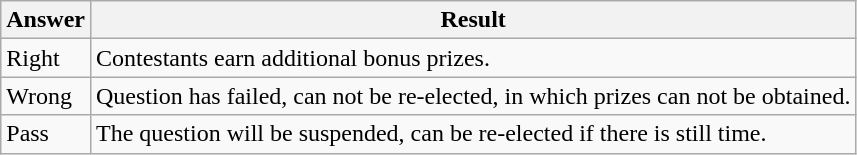<table class="wikitable">
<tr>
<th>Answer</th>
<th>Result</th>
</tr>
<tr>
<td>Right</td>
<td>Contestants earn additional bonus prizes.</td>
</tr>
<tr>
<td>Wrong</td>
<td>Question has failed, can not be re-elected, in which prizes can not be obtained.</td>
</tr>
<tr>
<td>Pass</td>
<td>The question will be suspended, can be re-elected if there is still time.</td>
</tr>
</table>
